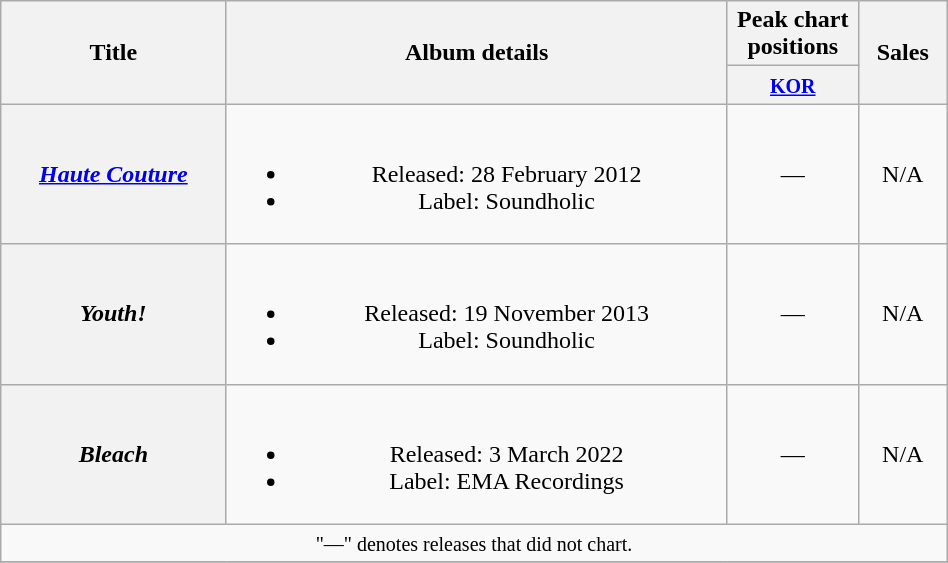<table class="wikitable plainrowheaders" style="text-align:center; width: 50%;">
<tr>
<th scope="col" rowspan="2">Title</th>
<th scope="col" rowspan="2">Album details</th>
<th scope="col" colspan="1" style="width:5em;">Peak chart positions</th>
<th scope="col" rowspan="2">Sales</th>
</tr>
<tr>
<th><small><a href='#'>KOR</a></small><br></th>
</tr>
<tr>
<th scope="row"><em><a href='#'>Haute Couture</a></em></th>
<td><br><ul><li>Released: 28 February 2012</li><li>Label: Soundholic</li></ul></td>
<td>—</td>
<td>N/A</td>
</tr>
<tr>
<th scope="row"><em>Youth!</em></th>
<td><br><ul><li>Released: 19 November 2013</li><li>Label: Soundholic</li></ul></td>
<td>—</td>
<td>N/A</td>
</tr>
<tr>
<th scope="row"><em>Bleach</em></th>
<td><br><ul><li>Released: 3 March 2022</li><li>Label: EMA Recordings</li></ul></td>
<td>—</td>
<td>N/A</td>
</tr>
<tr>
<td colspan="4" align="center"><small>"—" denotes releases that did not chart.</small></td>
</tr>
<tr>
</tr>
</table>
